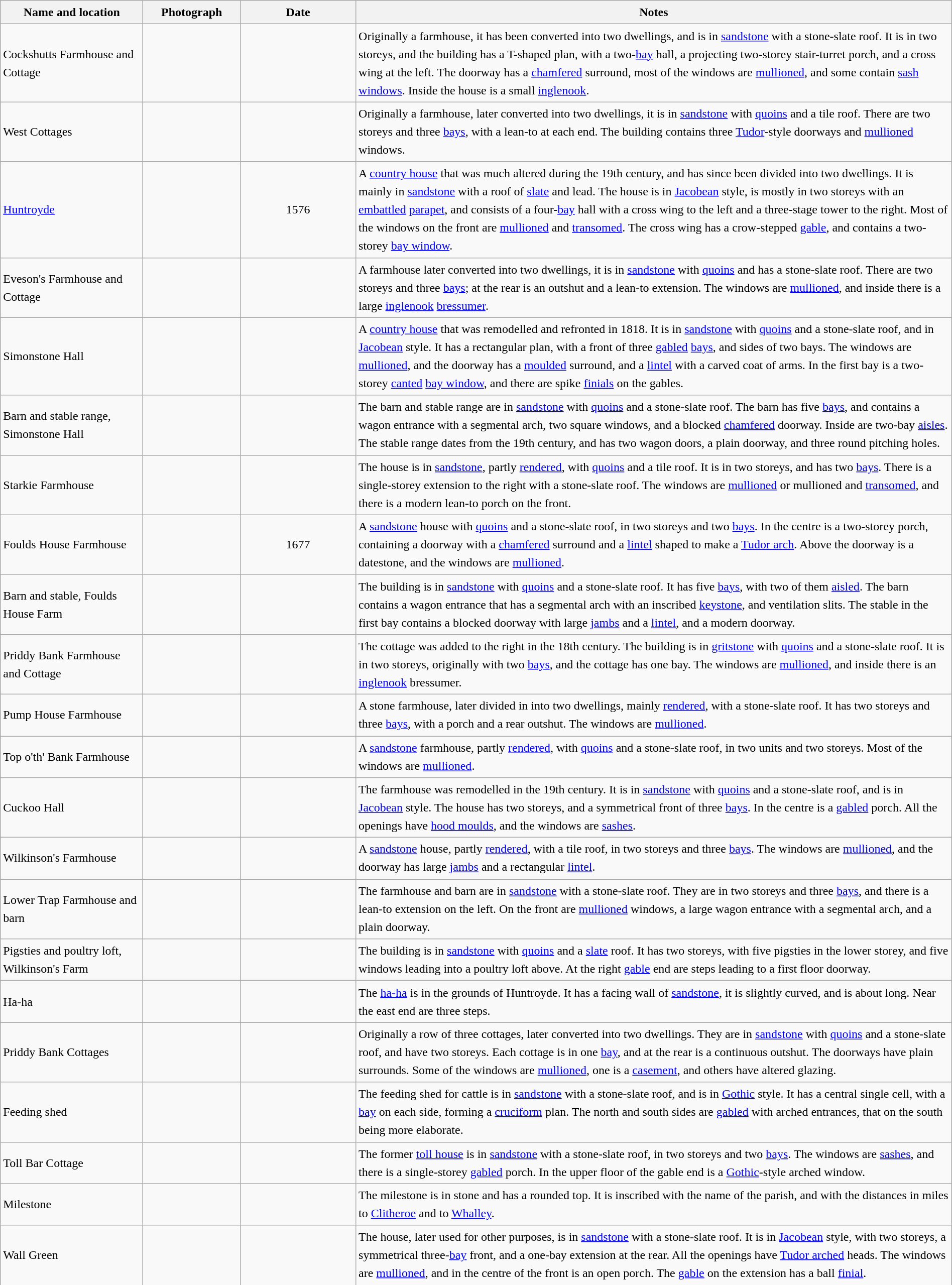<table class="wikitable sortable plainrowheaders" style="width:100%;border:0px;text-align:left;line-height:150%;">
<tr>
<th scope="col"  style="width:150px">Name and location</th>
<th scope="col"  style="width:100px" class="unsortable">Photograph</th>
<th scope="col"  style="width:120px">Date</th>
<th scope="col"  style="width:650px" class="unsortable">Notes</th>
</tr>
<tr>
<td>Cockshutts Farmhouse and Cottage<br><small></small></td>
<td></td>
<td align="center"></td>
<td>Originally a farmhouse, it has been converted into two dwellings, and is in <a href='#'>sandstone</a> with a stone-slate roof.  It is in two storeys, and the building has a T-shaped plan, with a two-<a href='#'>bay</a> hall, a projecting two-storey stair-turret porch, and a cross wing at the left.  The doorway has a <a href='#'>chamfered</a> surround, most of the windows are <a href='#'>mullioned</a>, and some contain <a href='#'>sash windows</a>.  Inside the house is a small <a href='#'>inglenook</a>.</td>
</tr>
<tr>
<td>West Cottages<br><small></small></td>
<td></td>
<td align="center"></td>
<td>Originally a farmhouse, later converted into two dwellings, it is in <a href='#'>sandstone</a> with <a href='#'>quoins</a> and a tile roof.  There are two storeys and three <a href='#'>bays</a>, with a lean-to at each end.  The building contains three <a href='#'>Tudor</a>-style doorways and <a href='#'>mullioned</a> windows.</td>
</tr>
<tr>
<td><a href='#'>Huntroyde</a><br><small></small></td>
<td></td>
<td align="center">1576</td>
<td>A <a href='#'>country house</a> that was much altered during the 19th century, and has since been divided into two dwellings.  It is mainly in <a href='#'>sandstone</a> with a roof of <a href='#'>slate</a> and lead.  The house is in <a href='#'>Jacobean</a> style, is mostly in two storeys with an <a href='#'>embattled</a> <a href='#'>parapet</a>, and consists of a four-<a href='#'>bay</a> hall with a cross wing to the left and a three-stage tower to the right.  Most of the windows on the front are <a href='#'>mullioned</a> and <a href='#'>transomed</a>.  The cross wing has a crow-stepped <a href='#'>gable</a>, and contains a two-storey <a href='#'>bay window</a>.</td>
</tr>
<tr>
<td>Eveson's Farmhouse and Cottage<br><small></small></td>
<td></td>
<td align="center"></td>
<td>A farmhouse later converted into two dwellings, it is in <a href='#'>sandstone</a> with <a href='#'>quoins</a> and has a stone-slate roof.  There are two storeys and three <a href='#'>bays</a>; at the rear is an outshut and a lean-to extension.  The windows are <a href='#'>mullioned</a>, and inside there is a large <a href='#'>inglenook</a> <a href='#'>bressumer</a>.</td>
</tr>
<tr>
<td>Simonstone Hall<br><small></small></td>
<td></td>
<td align="center"></td>
<td>A <a href='#'>country house</a> that was remodelled and refronted in 1818.  It is in <a href='#'>sandstone</a> with <a href='#'>quoins</a> and a stone-slate roof, and in <a href='#'>Jacobean</a> style.  It has a rectangular plan, with a front of three <a href='#'>gabled</a> <a href='#'>bays</a>, and sides of two bays.  The windows are <a href='#'>mullioned</a>, and the doorway has a <a href='#'>moulded</a> surround, and a <a href='#'>lintel</a> with a carved coat of arms.  In the first bay is a two-storey <a href='#'>canted</a> <a href='#'>bay window</a>, and there are spike <a href='#'>finials</a> on the gables.</td>
</tr>
<tr>
<td>Barn and stable range,<br>Simonstone Hall<br><small></small></td>
<td></td>
<td align="center"></td>
<td>The barn and stable range are in <a href='#'>sandstone</a> with <a href='#'>quoins</a> and a stone-slate roof.  The barn has five <a href='#'>bays</a>, and contains a wagon entrance with a segmental arch, two square windows, and a blocked <a href='#'>chamfered</a> doorway.  Inside are two-bay <a href='#'>aisles</a>.  The stable range dates from the 19th century, and has two wagon doors, a plain doorway, and three round pitching holes.</td>
</tr>
<tr>
<td>Starkie Farmhouse<br><small></small></td>
<td></td>
<td align="center"></td>
<td>The house is in <a href='#'>sandstone</a>, partly <a href='#'>rendered</a>, with <a href='#'>quoins</a> and a tile roof.  It is in two storeys, and has two <a href='#'>bays</a>.  There is a single-storey extension to the right with a stone-slate roof.  The windows are <a href='#'>mullioned</a> or mullioned and <a href='#'>transomed</a>, and there is a modern lean-to porch on the front.</td>
</tr>
<tr>
<td>Foulds House Farmhouse<br><small></small></td>
<td></td>
<td align="center">1677</td>
<td>A <a href='#'>sandstone</a> house with <a href='#'>quoins</a> and a stone-slate roof, in two storeys and two <a href='#'>bays</a>.  In the centre is a two-storey porch, containing a doorway with a <a href='#'>chamfered</a> surround and a <a href='#'>lintel</a> shaped to make a <a href='#'>Tudor arch</a>.  Above the doorway is a datestone, and the windows are <a href='#'>mullioned</a>.</td>
</tr>
<tr>
<td>Barn and stable, Foulds House Farm<br><small></small></td>
<td></td>
<td align="center"></td>
<td>The building is in <a href='#'>sandstone</a> with <a href='#'>quoins</a> and a stone-slate roof. It has five <a href='#'>bays</a>, with two of them <a href='#'>aisled</a>.  The barn contains a wagon entrance that has a segmental arch with an inscribed <a href='#'>keystone</a>, and ventilation slits.  The stable in the first bay contains a blocked doorway with large <a href='#'>jambs</a> and a <a href='#'>lintel</a>, and a modern doorway.</td>
</tr>
<tr>
<td>Priddy Bank Farmhouse and Cottage<br><small></small></td>
<td></td>
<td align="center"></td>
<td>The cottage was added to the right in the 18th century.  The building is in <a href='#'>gritstone</a> with <a href='#'>quoins</a> and a stone-slate roof.  It is in two storeys, originally with two <a href='#'>bays</a>, and the cottage has one bay.  The windows are <a href='#'>mullioned</a>, and inside there is an <a href='#'>inglenook</a> bressumer.</td>
</tr>
<tr>
<td>Pump House Farmhouse<br><small></small></td>
<td></td>
<td align="center"></td>
<td>A stone farmhouse, later divided in into two dwellings, mainly <a href='#'>rendered</a>, with a stone-slate roof.  It has two storeys and three <a href='#'>bays</a>, with a porch and a rear outshut.  The windows are <a href='#'>mullioned</a>.</td>
</tr>
<tr>
<td>Top o'th' Bank Farmhouse<br><small></small></td>
<td></td>
<td align="center"></td>
<td>A <a href='#'>sandstone</a> farmhouse, partly <a href='#'>rendered</a>, with <a href='#'>quoins</a> and a stone-slate roof, in two units and two storeys.  Most of the windows are <a href='#'>mullioned</a>.</td>
</tr>
<tr>
<td>Cuckoo Hall<br><small></small></td>
<td></td>
<td align="center"></td>
<td>The farmhouse was remodelled in the 19th century.  It is in <a href='#'>sandstone</a> with <a href='#'>quoins</a> and a stone-slate roof, and is in <a href='#'>Jacobean</a> style.  The house has two storeys, and a symmetrical front of three <a href='#'>bays</a>.  In the centre is a <a href='#'>gabled</a> porch.  All the openings have <a href='#'>hood moulds</a>, and the windows are <a href='#'>sashes</a>.</td>
</tr>
<tr>
<td>Wilkinson's Farmhouse<br><small></small></td>
<td></td>
<td align="center"></td>
<td>A <a href='#'>sandstone</a> house, partly <a href='#'>rendered</a>, with a tile roof, in two storeys and three <a href='#'>bays</a>.  The windows are <a href='#'>mullioned</a>, and the doorway has large <a href='#'>jambs</a> and a rectangular <a href='#'>lintel</a>.</td>
</tr>
<tr>
<td>Lower Trap Farmhouse and barn<br><small></small></td>
<td></td>
<td align="center"></td>
<td>The farmhouse and barn are in <a href='#'>sandstone</a> with a stone-slate roof.  They are in two storeys and three <a href='#'>bays</a>, and there is a lean-to extension on the left.  On the front are <a href='#'>mullioned</a> windows, a large wagon entrance with a segmental arch, and a plain doorway.</td>
</tr>
<tr>
<td>Pigsties and poultry loft,<br>Wilkinson's Farm<br><small></small></td>
<td></td>
<td align="center"></td>
<td>The building is in <a href='#'>sandstone</a> with <a href='#'>quoins</a> and a <a href='#'>slate</a> roof.  It has two storeys, with five pigsties in the lower storey, and five windows leading into a poultry loft above.  At the right <a href='#'>gable</a> end are steps leading to a first floor doorway.</td>
</tr>
<tr>
<td>Ha-ha<br><small></small></td>
<td></td>
<td align="center"></td>
<td>The <a href='#'>ha-ha</a> is in the grounds of Huntroyde.  It has a facing wall of <a href='#'>sandstone</a>, it is slightly curved, and is about  long.  Near the east end are three steps.</td>
</tr>
<tr>
<td>Priddy Bank Cottages<br><small></small></td>
<td></td>
<td align="center"></td>
<td>Originally a row of three cottages, later converted into two dwellings.  They are in <a href='#'>sandstone</a> with <a href='#'>quoins</a> and a stone-slate roof, and have two storeys.  Each cottage is in one <a href='#'>bay</a>, and at the rear is a continuous outshut.  The doorways have plain surrounds.  Some of the windows are <a href='#'>mullioned</a>, one is a <a href='#'>casement</a>, and others have altered glazing.</td>
</tr>
<tr>
<td>Feeding shed<br><small></small></td>
<td></td>
<td align="center"></td>
<td>The feeding shed for cattle is in <a href='#'>sandstone</a> with a stone-slate roof, and is in <a href='#'>Gothic</a> style.  It has a central single cell, with a <a href='#'>bay</a> on each side, forming a <a href='#'>cruciform</a> plan.  The north and south sides are <a href='#'>gabled</a> with arched entrances, that on the south being more elaborate.</td>
</tr>
<tr>
<td>Toll Bar Cottage<br><small></small></td>
<td></td>
<td align="center"></td>
<td>The former <a href='#'>toll house</a> is in <a href='#'>sandstone</a> with a stone-slate roof, in two storeys and two <a href='#'>bays</a>.  The windows are <a href='#'>sashes</a>, and there is a single-storey <a href='#'>gabled</a> porch.  In the upper floor of the gable end is a <a href='#'>Gothic</a>-style arched window.</td>
</tr>
<tr>
<td>Milestone<br><small></small></td>
<td></td>
<td align="center"></td>
<td>The milestone is in stone and has a rounded top.  It is inscribed with the name of the parish, and with the distances in miles to <a href='#'>Clitheroe</a> and to <a href='#'>Whalley</a>.</td>
</tr>
<tr>
<td>Wall Green<br><small></small></td>
<td></td>
<td align="center"></td>
<td>The house, later used for other purposes, is in <a href='#'>sandstone</a> with a stone-slate roof.  It is in <a href='#'>Jacobean</a> style, with two storeys, a symmetrical three-<a href='#'>bay</a> front, and a one-bay extension at the rear.  All the openings have <a href='#'>Tudor arched</a> heads.  The windows are <a href='#'>mullioned</a>, and in the centre of the front is an open porch.  The <a href='#'>gable</a> on the extension has a ball <a href='#'>finial</a>.</td>
</tr>
<tr>
</tr>
</table>
